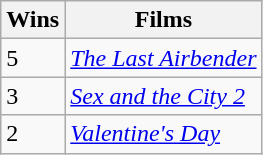<table class="wikitable">
<tr>
<th>Wins</th>
<th>Films</th>
</tr>
<tr>
<td>5</td>
<td><a href='#'><em>The Last Airbender</em></a></td>
</tr>
<tr>
<td>3</td>
<td><em><a href='#'>Sex and the City 2</a></em></td>
</tr>
<tr>
<td>2</td>
<td><a href='#'><em>Valentine's Day</em></a></td>
</tr>
</table>
